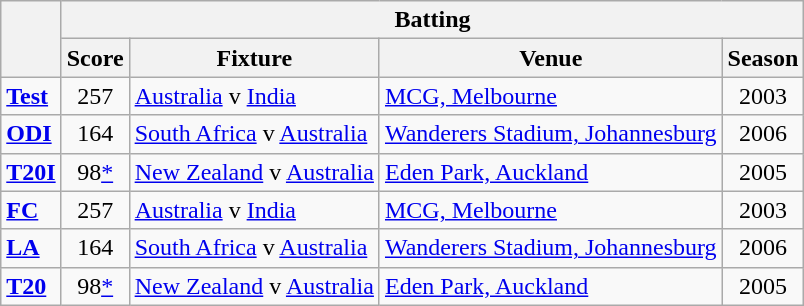<table class=wikitable style="font-size:100%">
<tr>
<th rowspan="2"></th>
<th colspan="4">Batting</th>
</tr>
<tr>
<th>Score</th>
<th>Fixture</th>
<th>Venue</th>
<th>Season</th>
</tr>
<tr>
<td><strong><a href='#'>Test</a></strong></td>
<td align="center">257</td>
<td><a href='#'>Australia</a> v <a href='#'>India</a></td>
<td><a href='#'>MCG, Melbourne</a></td>
<td align="center">2003</td>
</tr>
<tr>
<td><strong><a href='#'>ODI</a></strong></td>
<td align="center">164</td>
<td><a href='#'>South Africa</a> v <a href='#'>Australia</a></td>
<td><a href='#'>Wanderers Stadium, Johannesburg</a></td>
<td align="center">2006</td>
</tr>
<tr>
<td><strong><a href='#'>T20I</a></strong></td>
<td align="center">98<a href='#'>*</a></td>
<td><a href='#'>New Zealand</a> v <a href='#'>Australia</a></td>
<td><a href='#'>Eden Park, Auckland</a></td>
<td align="center">2005</td>
</tr>
<tr>
<td><strong><a href='#'>FC</a></strong></td>
<td align="center">257</td>
<td><a href='#'>Australia</a> v <a href='#'>India</a></td>
<td><a href='#'>MCG, Melbourne</a></td>
<td align="center">2003</td>
</tr>
<tr>
<td><strong><a href='#'>LA</a></strong></td>
<td align="center">164</td>
<td><a href='#'>South Africa</a> v <a href='#'>Australia</a></td>
<td><a href='#'>Wanderers Stadium, Johannesburg</a></td>
<td align="center">2006</td>
</tr>
<tr>
<td><strong><a href='#'>T20</a></strong></td>
<td align="center">98<a href='#'>*</a></td>
<td><a href='#'>New Zealand</a> v <a href='#'>Australia</a></td>
<td><a href='#'>Eden Park, Auckland</a></td>
<td align="center">2005</td>
</tr>
</table>
